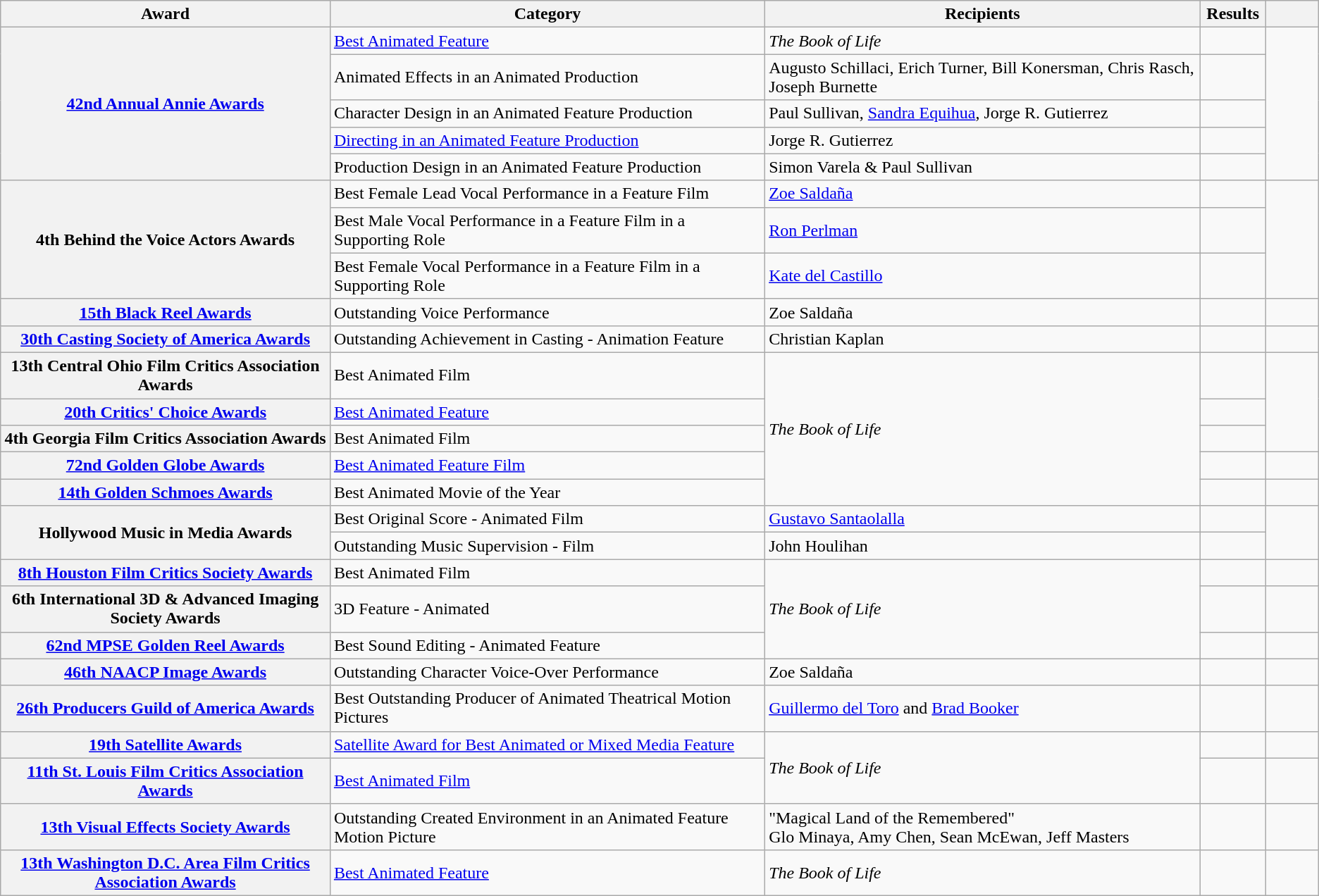<table class="wikitable plainrowheaders">
<tr>
<th scope="col" style="width:25%;">Award</th>
<th scope="col" style="width:33%;">Category</th>
<th scope="col" style="width:33%;">Recipients</th>
<th scope="col" style="width:5%;">Results</th>
<th scope="col" style="width:4%;"></th>
</tr>
<tr>
<th scope="row" rowspan="5" style="text-align:center;"><a href='#'>42nd Annual Annie Awards</a></th>
<td><a href='#'>Best Animated Feature</a></td>
<td><em>The Book of Life</em></td>
<td></td>
<td scope="row" rowspan="5" style="text-align:center;"></td>
</tr>
<tr>
<td>Animated Effects in an Animated Production</td>
<td>Augusto Schillaci, Erich Turner, Bill Konersman, Chris Rasch, Joseph Burnette</td>
<td></td>
</tr>
<tr>
<td>Character Design in an Animated Feature Production</td>
<td>Paul Sullivan, <a href='#'>Sandra Equihua</a>, Jorge R. Gutierrez</td>
<td></td>
</tr>
<tr>
<td><a href='#'>Directing in an Animated Feature Production</a></td>
<td>Jorge R. Gutierrez</td>
<td></td>
</tr>
<tr>
<td>Production Design in an Animated Feature Production</td>
<td>Simon Varela & Paul Sullivan</td>
<td></td>
</tr>
<tr>
<th scope="row" rowspan="3" style="text-align:center;">4th Behind the Voice Actors Awards</th>
<td>Best Female Lead Vocal Performance in a Feature Film</td>
<td><a href='#'>Zoe Saldaña</a></td>
<td></td>
<td scope="row" rowspan="3" style="text-align:center;"></td>
</tr>
<tr>
<td>Best Male Vocal Performance in a Feature Film in a Supporting Role</td>
<td><a href='#'>Ron Perlman</a></td>
<td></td>
</tr>
<tr>
<td>Best Female Vocal Performance in a Feature Film in a Supporting Role</td>
<td><a href='#'>Kate del Castillo</a></td>
<td></td>
</tr>
<tr>
<th scope="row" style="text-align:center;"><a href='#'>15th Black Reel Awards</a></th>
<td>Outstanding Voice Performance</td>
<td>Zoe Saldaña</td>
<td></td>
<td scope="row" style="text-align:center;"></td>
</tr>
<tr>
<th scope="row" style="text-align:center;"><a href='#'>30th Casting Society of America Awards</a></th>
<td>Outstanding Achievement in Casting - Animation Feature</td>
<td>Christian Kaplan</td>
<td></td>
<td scope="row" style="text-align:center;"></td>
</tr>
<tr>
<th scope="row" style="text-align:center;">13th Central Ohio Film Critics Association Awards</th>
<td>Best Animated Film</td>
<td rowspan="5"><em>The Book of Life</em></td>
<td></td>
<td scope="row" rowspan="3" style="text-align:center;"></td>
</tr>
<tr>
<th scope="row" style="text-align:center;"><a href='#'>20th Critics' Choice Awards</a></th>
<td><a href='#'>Best Animated Feature</a></td>
<td></td>
</tr>
<tr>
<th scope="row" style="text-align:center;">4th Georgia Film Critics Association Awards</th>
<td>Best Animated Film</td>
<td></td>
</tr>
<tr>
<th scope="row" rowspan="1" style="text-align:center;"><a href='#'>72nd Golden Globe Awards</a></th>
<td><a href='#'>Best Animated Feature Film</a></td>
<td></td>
<td scope="row" style="text-align:center;"></td>
</tr>
<tr>
<th scope="row" style="text-align:center;"><a href='#'>14th Golden Schmoes Awards</a></th>
<td>Best Animated Movie of the Year</td>
<td></td>
<td scope="row" style="text-align:center;"></td>
</tr>
<tr>
<th scope="row" rowspan="2" style="text-align:center;">Hollywood Music in Media Awards</th>
<td>Best Original Score - Animated Film</td>
<td><a href='#'>Gustavo Santaolalla</a></td>
<td></td>
<td scope="row" rowspan="2" style="text-align:center;"></td>
</tr>
<tr>
<td>Outstanding Music Supervision - Film</td>
<td>John Houlihan</td>
<td></td>
</tr>
<tr>
<th scope="row" style="text-align:center;"><a href='#'>8th Houston Film Critics Society Awards</a></th>
<td>Best Animated Film</td>
<td rowspan="3"><em>The Book of Life</em></td>
<td></td>
<td scope="row" style="text-align:center;"></td>
</tr>
<tr>
<th scope="row" style="text-align:center;">6th International 3D & Advanced Imaging Society Awards</th>
<td>3D Feature - Animated</td>
<td></td>
<td scope="row" style="text-align:center;"></td>
</tr>
<tr>
<th scope="row" style="text-align:center;"><a href='#'>62nd MPSE Golden Reel Awards</a></th>
<td>Best Sound Editing - Animated Feature</td>
<td></td>
<td scope="row" style="text-align:center;"></td>
</tr>
<tr>
<th scope="row" style="text-align:center;"><a href='#'>46th NAACP Image Awards</a></th>
<td>Outstanding Character Voice-Over Performance</td>
<td>Zoe Saldaña</td>
<td></td>
<td scope="row" style="text-align:center;"></td>
</tr>
<tr>
<th scope="row" rowspan="1" style="text-align:center;"><a href='#'>26th Producers Guild of America Awards</a></th>
<td>Best Outstanding Producer of Animated Theatrical Motion Pictures</td>
<td><a href='#'>Guillermo del Toro</a> and <a href='#'>Brad Booker</a></td>
<td></td>
<td scope="row" style="text-align:center;"></td>
</tr>
<tr>
<th scope="row" style="text-align:center;"><a href='#'>19th Satellite Awards</a></th>
<td><a href='#'>Satellite Award for Best Animated or Mixed Media Feature</a></td>
<td rowspan="2"><em>The Book of Life</em></td>
<td></td>
<td scope="row" style="text-align:center;"></td>
</tr>
<tr>
<th scope="row" style="text-align:center;"><a href='#'>11th St. Louis Film Critics Association Awards</a></th>
<td><a href='#'>Best Animated Film</a></td>
<td></td>
<td scope="row" style="text-align:center;"></td>
</tr>
<tr>
<th scope="row" style="text-align:center;"><a href='#'>13th Visual Effects Society Awards</a></th>
<td>Outstanding Created Environment in an Animated Feature Motion Picture</td>
<td>"Magical Land of the Remembered"<br>Glo Minaya, Amy Chen, Sean McEwan, Jeff Masters</td>
<td></td>
<td scope="row" style="text-align:center;"></td>
</tr>
<tr>
<th scope="row" style="text-align:center;"><a href='#'>13th Washington D.C. Area Film Critics Association Awards</a></th>
<td><a href='#'>Best Animated Feature</a></td>
<td><em>The Book of Life</em></td>
<td></td>
<td scope="row" style="text-align:center;"></td>
</tr>
</table>
